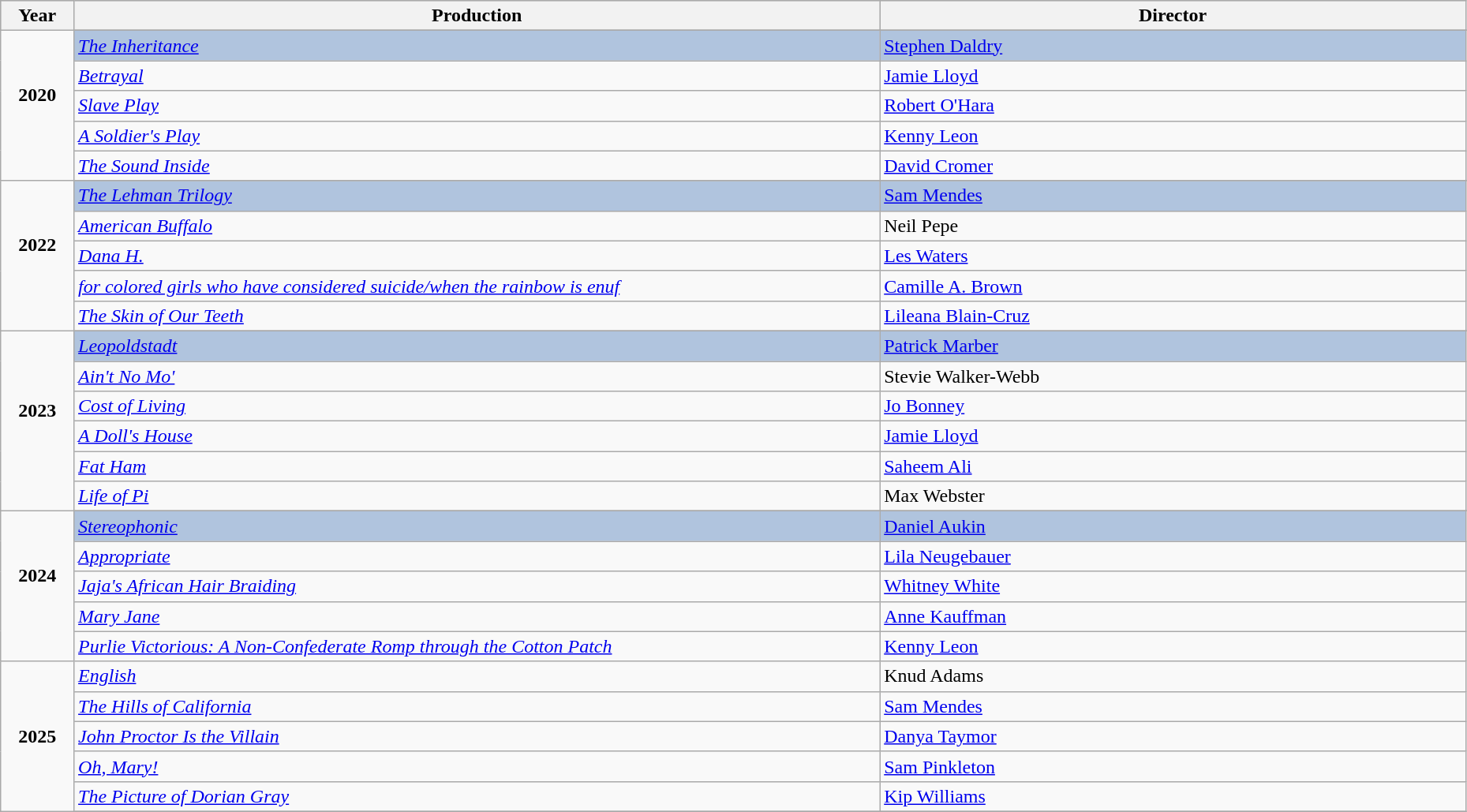<table class="wikitable" style="width:98%;">
<tr style="background:#bebebe;">
<th style="width:5%;">Year</th>
<th style="width:55%;">Production</th>
<th style="width:40%;">Director</th>
</tr>
<tr>
<td rowspan="6" align="center"><strong>2020</strong><br><br></td>
</tr>
<tr style="background:#B0C4DE;">
<td><em><a href='#'>The Inheritance</a></em></td>
<td><a href='#'>Stephen Daldry</a></td>
</tr>
<tr>
<td><em><a href='#'>Betrayal</a></em></td>
<td><a href='#'>Jamie Lloyd</a></td>
</tr>
<tr>
<td><em><a href='#'>Slave Play</a></em></td>
<td><a href='#'>Robert O'Hara</a></td>
</tr>
<tr>
<td><em><a href='#'>A Soldier's Play</a></em></td>
<td><a href='#'>Kenny Leon</a></td>
</tr>
<tr>
<td><em><a href='#'>The Sound Inside</a></em></td>
<td><a href='#'>David Cromer</a></td>
</tr>
<tr>
<td rowspan="6" align="center"><strong>2022</strong><br><br></td>
</tr>
<tr style="background:#B0C4DE;">
<td><em><a href='#'>The Lehman Trilogy</a></em></td>
<td><a href='#'>Sam Mendes</a></td>
</tr>
<tr>
<td><em><a href='#'>American Buffalo</a></em></td>
<td>Neil Pepe</td>
</tr>
<tr>
<td><em><a href='#'>Dana H.</a></em></td>
<td><a href='#'>Les Waters</a></td>
</tr>
<tr>
<td><em><a href='#'>for colored girls who have considered suicide/when the rainbow is enuf</a></em></td>
<td><a href='#'>Camille A. Brown</a></td>
</tr>
<tr>
<td><em><a href='#'>The Skin of Our Teeth</a></em></td>
<td><a href='#'>Lileana Blain-Cruz</a></td>
</tr>
<tr>
<td rowspan="7" align="center"><strong>2023</strong><br><br></td>
</tr>
<tr style="background:#B0C4DE;">
<td><em><a href='#'>Leopoldstadt</a></em></td>
<td><a href='#'>Patrick Marber</a></td>
</tr>
<tr>
<td><em><a href='#'>Ain't No Mo'</a></em></td>
<td>Stevie Walker-Webb</td>
</tr>
<tr>
<td><em><a href='#'>Cost of Living</a></em></td>
<td><a href='#'>Jo Bonney</a></td>
</tr>
<tr>
<td><em><a href='#'>A Doll's House</a></em></td>
<td><a href='#'>Jamie Lloyd</a></td>
</tr>
<tr>
<td><em><a href='#'>Fat Ham</a></em></td>
<td><a href='#'>Saheem Ali</a></td>
</tr>
<tr>
<td><em><a href='#'>Life of Pi</a></em></td>
<td>Max Webster</td>
</tr>
<tr>
<td rowspan="6" align="center"><strong>2024</strong><br><br></td>
</tr>
<tr style="background:#B0C4DE;">
<td><em><a href='#'>Stereophonic</a></em></td>
<td><a href='#'>Daniel Aukin</a></td>
</tr>
<tr>
<td><em><a href='#'>Appropriate</a></em></td>
<td><a href='#'>Lila Neugebauer</a></td>
</tr>
<tr>
<td><em><a href='#'>Jaja's African Hair Braiding</a></em></td>
<td><a href='#'>Whitney White</a></td>
</tr>
<tr>
<td><em><a href='#'>Mary Jane</a></em></td>
<td><a href='#'>Anne Kauffman</a></td>
</tr>
<tr>
<td><em><a href='#'>Purlie Victorious: A Non-Confederate Romp through the Cotton Patch</a></em></td>
<td><a href='#'>Kenny Leon</a></td>
</tr>
<tr>
<td rowspan="6" align="center"><strong>2025</strong><br></td>
<td><em><a href='#'>English</a></em></td>
<td>Knud Adams</td>
</tr>
<tr>
<td><em><a href='#'>The Hills of California</a></em></td>
<td><a href='#'>Sam Mendes</a></td>
</tr>
<tr>
<td><em><a href='#'>John Proctor Is the Villain</a></em></td>
<td><a href='#'>Danya Taymor</a></td>
</tr>
<tr>
<td><em><a href='#'>Oh, Mary!</a></em></td>
<td><a href='#'>Sam Pinkleton</a></td>
</tr>
<tr>
<td><em><a href='#'>The Picture of Dorian Gray</a></em></td>
<td><a href='#'>Kip Williams</a></td>
</tr>
<tr>
</tr>
</table>
